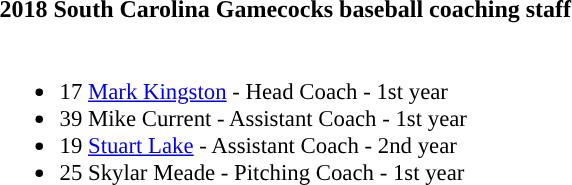<table class="toccolours" style="text-align: left;">
<tr>
<td colspan="9"><strong>2018 South Carolina Gamecocks baseball coaching staff</strong></td>
</tr>
<tr>
<td style="font-size: 95%;" valign="top"><br><ul><li>17 <a href='#'>Mark Kingston</a> - Head Coach - 1st year</li><li>39 Mike Current - Assistant Coach - 1st year</li><li>19 <a href='#'>Stuart Lake</a> - Assistant Coach - 2nd year</li><li>25 Skylar Meade - Pitching Coach - 1st year</li></ul></td>
</tr>
</table>
